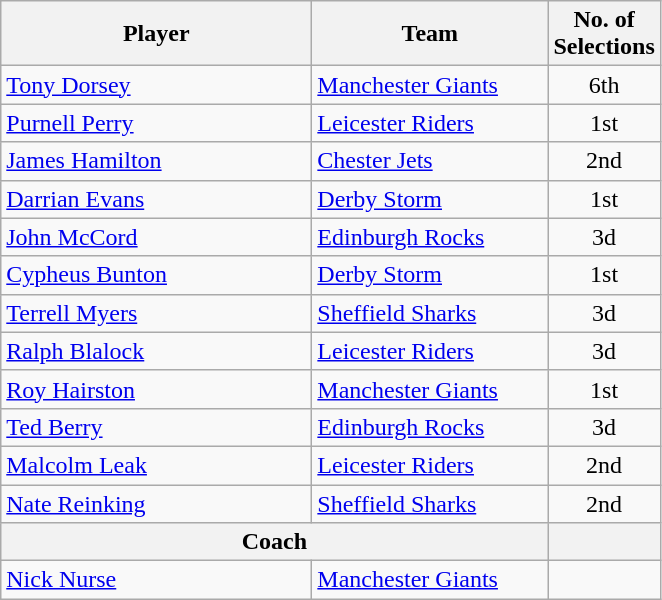<table class="wikitable">
<tr>
<th style="width:200px;">Player</th>
<th width=150>Team</th>
<th width=25>No. of Selections</th>
</tr>
<tr>
<td> <a href='#'>Tony Dorsey</a></td>
<td><a href='#'>Manchester Giants</a></td>
<td style="text-align:center">6th</td>
</tr>
<tr>
<td> <a href='#'>Purnell Perry</a></td>
<td><a href='#'>Leicester Riders</a></td>
<td style="text-align:center">1st</td>
</tr>
<tr>
<td> <a href='#'>James Hamilton</a></td>
<td><a href='#'>Chester Jets</a></td>
<td style="text-align:center">2nd</td>
</tr>
<tr>
<td> <a href='#'>Darrian Evans</a></td>
<td><a href='#'>Derby Storm</a></td>
<td style="text-align:center">1st</td>
</tr>
<tr>
<td> <a href='#'>John McCord</a></td>
<td><a href='#'>Edinburgh Rocks</a></td>
<td style="text-align:center">3d</td>
</tr>
<tr>
<td> <a href='#'>Cypheus Bunton</a></td>
<td><a href='#'>Derby Storm</a></td>
<td style="text-align:center">1st</td>
</tr>
<tr>
<td> <a href='#'>Terrell Myers</a></td>
<td><a href='#'>Sheffield Sharks</a></td>
<td style="text-align:center">3d</td>
</tr>
<tr>
<td> <a href='#'>Ralph Blalock</a></td>
<td><a href='#'>Leicester Riders</a></td>
<td style="text-align:center">3d</td>
</tr>
<tr>
<td> <a href='#'>Roy Hairston</a></td>
<td><a href='#'>Manchester Giants</a></td>
<td style="text-align:center">1st</td>
</tr>
<tr>
<td> <a href='#'>Ted Berry</a></td>
<td><a href='#'>Edinburgh Rocks</a></td>
<td style="text-align:center">3d</td>
</tr>
<tr>
<td> <a href='#'>Malcolm Leak</a></td>
<td><a href='#'>Leicester Riders</a></td>
<td style="text-align:center">2nd</td>
</tr>
<tr>
<td> <a href='#'>Nate Reinking</a></td>
<td><a href='#'>Sheffield Sharks</a></td>
<td style="text-align:center">2nd</td>
</tr>
<tr>
<th colspan="2">Coach</th>
<th></th>
</tr>
<tr>
<td> <a href='#'>Nick Nurse</a></td>
<td><a href='#'>Manchester Giants</a></td>
<td></td>
</tr>
</table>
